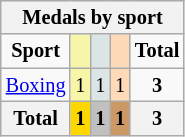<table class="wikitable" style="font-size:85%; text-align:center;">
<tr style="background:#efefef;">
<th colspan=5><strong>Medals by sport</strong></th>
</tr>
<tr>
<td><strong>Sport</strong></td>
<td style="background:#f7f6a8;"></td>
<td style="background:#dce5e5;"></td>
<td style="background:#ffdab9;"></td>
<td><strong>Total</strong></td>
</tr>
<tr>
<td><a href='#'>Boxing</a></td>
<td style="background:#F7F6A8;">1</td>
<td style="background:#DCE5E5;">1</td>
<td style="background:#FFDAB9;">1</td>
<td><strong>3</strong></td>
</tr>
<tr>
<th>Total</th>
<th style="background:gold;">1</th>
<th style="background:silver;">1</th>
<th style="background:#c96;">1</th>
<th>3</th>
</tr>
</table>
